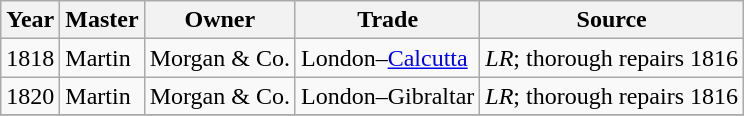<table class="sortable wikitable">
<tr>
<th>Year</th>
<th>Master</th>
<th>Owner</th>
<th>Trade</th>
<th>Source</th>
</tr>
<tr>
<td>1818</td>
<td>Martin</td>
<td>Morgan & Co.</td>
<td>London–<a href='#'>Calcutta</a></td>
<td><em>LR</em>; thorough repairs 1816</td>
</tr>
<tr>
<td>1820</td>
<td>Martin</td>
<td>Morgan & Co.</td>
<td>London–Gibraltar</td>
<td><em>LR</em>; thorough repairs 1816</td>
</tr>
<tr>
</tr>
</table>
